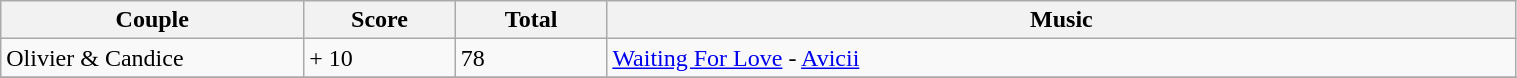<table class="wikitable" style="width:80%;">
<tr>
<th style="width:20%;">Couple</th>
<th style="width:10%;">Score</th>
<th style="width:10%;">Total</th>
<th style="width:60%;">Music</th>
</tr>
<tr>
<td>Olivier & Candice</td>
<td>+ 10</td>
<td>78</td>
<td><a href='#'>Waiting For Love</a> - <a href='#'>Avicii</a></td>
</tr>
<tr>
</tr>
</table>
